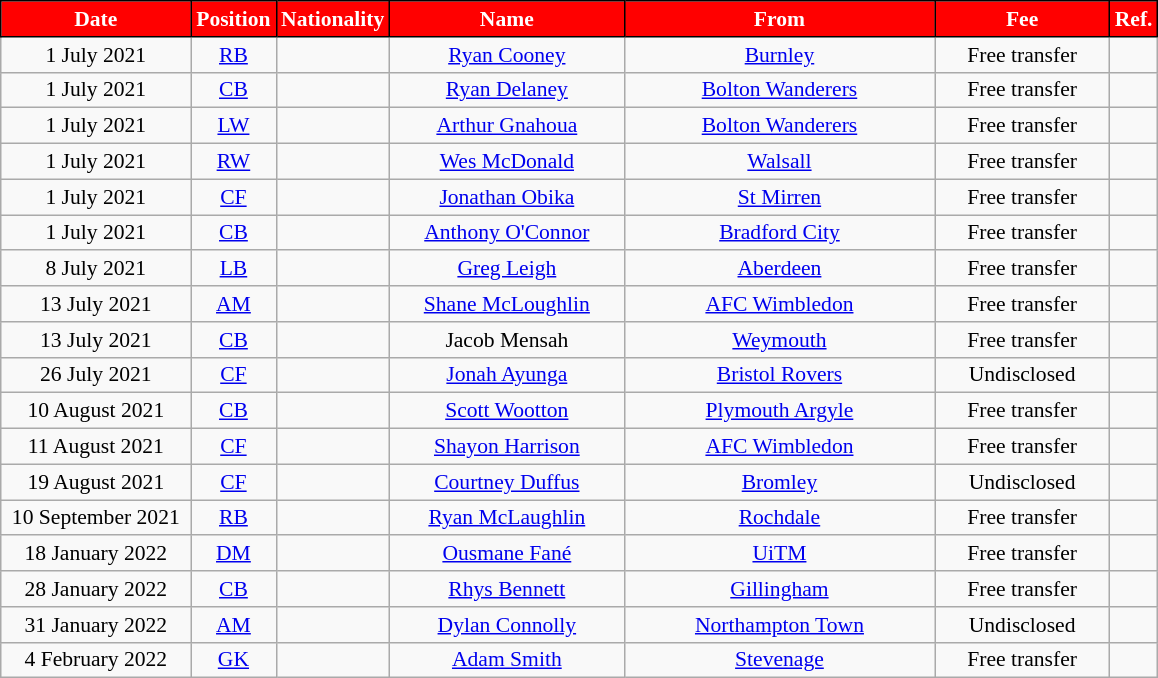<table class="wikitable"  style="text-align:center; font-size:90%; ">
<tr>
<th style="background:#FF0000; color:#ffffff; border:1px solid #000000; width:120px;">Date</th>
<th style="background:#FF0000; color:#ffffff; border:1px solid #000000; width:50px;">Position</th>
<th style="background:#FF0000; color:#ffffff; border:1px solid #000000; width:50px;">Nationality</th>
<th style="background:#FF0000; color:#ffffff; border:1px solid #000000; width:150px;">Name</th>
<th style="background:#FF0000; color:#ffffff; border:1px solid #000000; width:200px;">From</th>
<th style="background:#FF0000; color:#ffffff; border:1px solid #000000; width:110px;">Fee</th>
<th style="background:#FF0000; color:#ffffff; border:1px solid #000000;">Ref.</th>
</tr>
<tr>
<td>1 July 2021</td>
<td><a href='#'>RB</a></td>
<td></td>
<td><a href='#'>Ryan Cooney</a></td>
<td> <a href='#'>Burnley</a></td>
<td>Free transfer</td>
<td></td>
</tr>
<tr>
<td>1 July 2021</td>
<td><a href='#'>CB</a></td>
<td></td>
<td><a href='#'>Ryan Delaney</a></td>
<td> <a href='#'>Bolton Wanderers</a></td>
<td>Free transfer</td>
<td></td>
</tr>
<tr>
<td>1 July 2021</td>
<td><a href='#'>LW</a></td>
<td></td>
<td><a href='#'>Arthur Gnahoua</a></td>
<td> <a href='#'>Bolton Wanderers</a></td>
<td>Free transfer</td>
<td></td>
</tr>
<tr>
<td>1 July 2021</td>
<td><a href='#'>RW</a></td>
<td></td>
<td><a href='#'>Wes McDonald</a></td>
<td> <a href='#'>Walsall</a></td>
<td>Free transfer</td>
<td></td>
</tr>
<tr>
<td>1 July 2021</td>
<td><a href='#'>CF</a></td>
<td></td>
<td><a href='#'>Jonathan Obika</a></td>
<td> <a href='#'>St Mirren</a></td>
<td>Free transfer</td>
<td></td>
</tr>
<tr>
<td>1 July 2021</td>
<td><a href='#'>CB</a></td>
<td></td>
<td><a href='#'>Anthony O'Connor</a></td>
<td> <a href='#'>Bradford City</a></td>
<td>Free transfer</td>
<td></td>
</tr>
<tr>
<td>8 July 2021</td>
<td><a href='#'>LB</a></td>
<td></td>
<td><a href='#'>Greg Leigh</a></td>
<td> <a href='#'>Aberdeen</a></td>
<td>Free transfer</td>
<td></td>
</tr>
<tr>
<td>13 July 2021</td>
<td><a href='#'>AM</a></td>
<td></td>
<td><a href='#'>Shane McLoughlin</a></td>
<td> <a href='#'>AFC Wimbledon</a></td>
<td>Free transfer</td>
<td></td>
</tr>
<tr>
<td>13 July 2021</td>
<td><a href='#'>CB</a></td>
<td></td>
<td>Jacob Mensah</td>
<td> <a href='#'>Weymouth</a></td>
<td>Free transfer</td>
<td></td>
</tr>
<tr>
<td>26 July 2021</td>
<td><a href='#'>CF</a></td>
<td></td>
<td><a href='#'>Jonah Ayunga</a></td>
<td> <a href='#'>Bristol Rovers</a></td>
<td>Undisclosed</td>
<td></td>
</tr>
<tr>
<td>10 August 2021</td>
<td><a href='#'>CB</a></td>
<td></td>
<td><a href='#'>Scott Wootton</a></td>
<td> <a href='#'>Plymouth Argyle</a></td>
<td>Free transfer</td>
<td></td>
</tr>
<tr>
<td>11 August 2021</td>
<td><a href='#'>CF</a></td>
<td></td>
<td><a href='#'>Shayon Harrison</a></td>
<td> <a href='#'>AFC Wimbledon</a></td>
<td>Free transfer</td>
<td></td>
</tr>
<tr>
<td>19 August 2021</td>
<td><a href='#'>CF</a></td>
<td></td>
<td><a href='#'>Courtney Duffus</a></td>
<td> <a href='#'>Bromley</a></td>
<td>Undisclosed</td>
<td></td>
</tr>
<tr>
<td>10 September 2021</td>
<td><a href='#'>RB</a></td>
<td></td>
<td><a href='#'>Ryan McLaughlin</a></td>
<td> <a href='#'>Rochdale</a></td>
<td>Free transfer</td>
<td></td>
</tr>
<tr>
<td>18 January 2022</td>
<td><a href='#'>DM</a></td>
<td></td>
<td><a href='#'>Ousmane Fané</a></td>
<td> <a href='#'>UiTM</a></td>
<td>Free transfer</td>
<td></td>
</tr>
<tr>
<td>28 January 2022</td>
<td><a href='#'>CB</a></td>
<td></td>
<td><a href='#'>Rhys Bennett</a></td>
<td> <a href='#'>Gillingham</a></td>
<td>Free transfer</td>
<td></td>
</tr>
<tr>
<td>31 January 2022</td>
<td><a href='#'>AM</a></td>
<td></td>
<td><a href='#'>Dylan Connolly</a></td>
<td> <a href='#'>Northampton Town</a></td>
<td>Undisclosed</td>
<td></td>
</tr>
<tr>
<td>4 February 2022</td>
<td><a href='#'>GK</a></td>
<td></td>
<td><a href='#'>Adam Smith</a></td>
<td> <a href='#'>Stevenage</a></td>
<td>Free transfer</td>
<td></td>
</tr>
</table>
